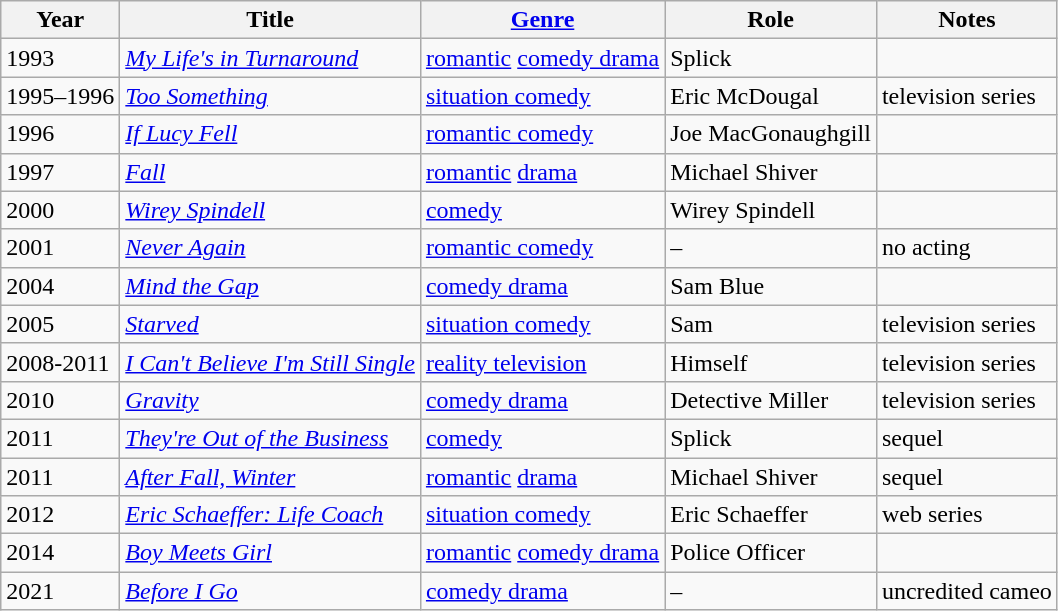<table class="wikitable sortable">
<tr>
<th>Year</th>
<th>Title</th>
<th><a href='#'>Genre</a></th>
<th>Role</th>
<th class="unsortable">Notes</th>
</tr>
<tr>
<td>1993</td>
<td><em><a href='#'>My Life's in Turnaround</a></em></td>
<td><a href='#'>romantic</a> <a href='#'>comedy drama</a></td>
<td>Splick</td>
<td></td>
</tr>
<tr>
<td>1995–1996</td>
<td><em><a href='#'>Too Something</a></em></td>
<td><a href='#'>situation comedy</a></td>
<td>Eric McDougal</td>
<td>television series</td>
</tr>
<tr>
<td>1996</td>
<td><em><a href='#'>If Lucy Fell</a></em></td>
<td><a href='#'>romantic comedy</a></td>
<td>Joe MacGonaughgill</td>
<td></td>
</tr>
<tr>
<td>1997</td>
<td><em><a href='#'>Fall</a></em></td>
<td><a href='#'>romantic</a> <a href='#'>drama</a></td>
<td>Michael Shiver</td>
<td></td>
</tr>
<tr>
<td>2000</td>
<td><em><a href='#'>Wirey Spindell</a></em></td>
<td><a href='#'>comedy</a></td>
<td>Wirey Spindell</td>
<td></td>
</tr>
<tr>
<td>2001</td>
<td><em><a href='#'>Never Again</a></em></td>
<td><a href='#'>romantic comedy</a></td>
<td>–</td>
<td>no acting</td>
</tr>
<tr>
<td>2004</td>
<td><em><a href='#'>Mind the Gap</a></em></td>
<td><a href='#'>comedy drama</a></td>
<td>Sam Blue</td>
<td></td>
</tr>
<tr>
<td>2005</td>
<td><em><a href='#'>Starved</a></em></td>
<td><a href='#'>situation comedy</a></td>
<td>Sam</td>
<td>television series</td>
</tr>
<tr>
<td>2008-2011</td>
<td><em><a href='#'>I Can't Believe I'm Still Single</a></em></td>
<td><a href='#'>reality television</a></td>
<td>Himself</td>
<td>television series</td>
</tr>
<tr>
<td>2010</td>
<td><em><a href='#'>Gravity</a></em></td>
<td><a href='#'>comedy drama</a></td>
<td>Detective Miller</td>
<td>television series</td>
</tr>
<tr>
<td>2011</td>
<td><em><a href='#'>They're Out of the Business</a></em></td>
<td><a href='#'>comedy</a></td>
<td>Splick</td>
<td>sequel</td>
</tr>
<tr>
<td>2011</td>
<td><em><a href='#'>After Fall, Winter</a></em></td>
<td><a href='#'>romantic</a> <a href='#'>drama</a></td>
<td>Michael Shiver</td>
<td>sequel</td>
</tr>
<tr>
<td>2012</td>
<td><em><a href='#'>Eric Schaeffer: Life Coach</a></em></td>
<td><a href='#'>situation comedy</a></td>
<td>Eric Schaeffer</td>
<td>web series</td>
</tr>
<tr>
<td>2014</td>
<td><em><a href='#'>Boy Meets Girl</a></em></td>
<td><a href='#'>romantic</a> <a href='#'>comedy drama</a></td>
<td>Police Officer</td>
<td></td>
</tr>
<tr>
<td>2021</td>
<td><em><a href='#'>Before I Go</a></em></td>
<td><a href='#'>comedy drama</a></td>
<td>–</td>
<td>uncredited cameo</td>
</tr>
</table>
